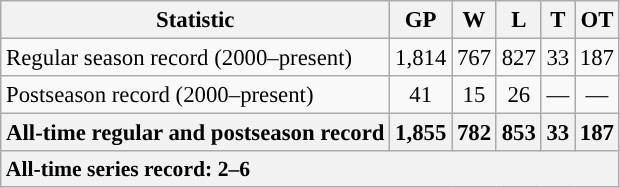<table class="wikitable" style="text-align:center; font-size:95%">
<tr>
<th>Statistic</th>
<th>GP</th>
<th>W</th>
<th>L</th>
<th>T</th>
<th>OT</th>
</tr>
<tr>
<td style="text-align:left;">Regular season record (2000–present)</td>
<td>1,814</td>
<td>767</td>
<td>827</td>
<td>33</td>
<td>187</td>
</tr>
<tr>
<td style="text-align:left;">Postseason record (2000–present)</td>
<td>41</td>
<td>15</td>
<td>26</td>
<td>—</td>
<td>—</td>
</tr>
<tr>
<th style="text-align:left;">All-time regular and postseason record</th>
<th>1,855</th>
<th>782</th>
<th>853</th>
<th>33</th>
<th>187</th>
</tr>
<tr>
<th colspan="6" style="text-align:left; font-size:95%">All-time series record: 2–6</th>
</tr>
</table>
